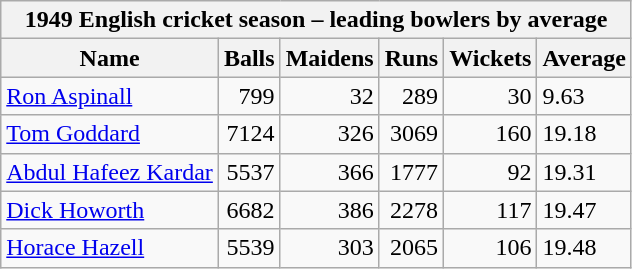<table class="wikitable">
<tr>
<th bgcolor="#efefef" colspan="7">1949 English cricket season – leading bowlers by average</th>
</tr>
<tr bgcolor="#efefef">
<th>Name</th>
<th>Balls</th>
<th>Maidens</th>
<th>Runs</th>
<th>Wickets</th>
<th>Average</th>
</tr>
<tr>
<td><a href='#'>Ron Aspinall</a></td>
<td align="right">799</td>
<td align="right">32</td>
<td align="right">289</td>
<td align="right">30</td>
<td>9.63</td>
</tr>
<tr>
<td><a href='#'>Tom Goddard</a></td>
<td align="right">7124</td>
<td align="right">326</td>
<td align="right">3069</td>
<td align="right">160</td>
<td>19.18</td>
</tr>
<tr>
<td><a href='#'>Abdul Hafeez Kardar</a></td>
<td align="right">5537</td>
<td align="right">366</td>
<td align="right">1777</td>
<td align="right">92</td>
<td>19.31</td>
</tr>
<tr>
<td><a href='#'>Dick Howorth</a></td>
<td align="right">6682</td>
<td align="right">386</td>
<td align="right">2278</td>
<td align="right">117</td>
<td>19.47</td>
</tr>
<tr>
<td><a href='#'>Horace Hazell</a></td>
<td align="right">5539</td>
<td align="right">303</td>
<td align="right">2065</td>
<td align="right">106</td>
<td>19.48</td>
</tr>
</table>
